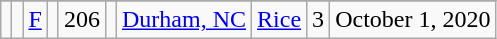<table class="wikitable sortable sortable" style="text-align: center">
<tr align=center>
</tr>
<tr>
<td></td>
<td></td>
<td><a href='#'>F</a></td>
<td></td>
<td>206</td>
<td></td>
<td><a href='#'>Durham, NC</a></td>
<td><a href='#'>Rice</a></td>
<td>3</td>
<td>October 1, 2020</td>
</tr>
</table>
